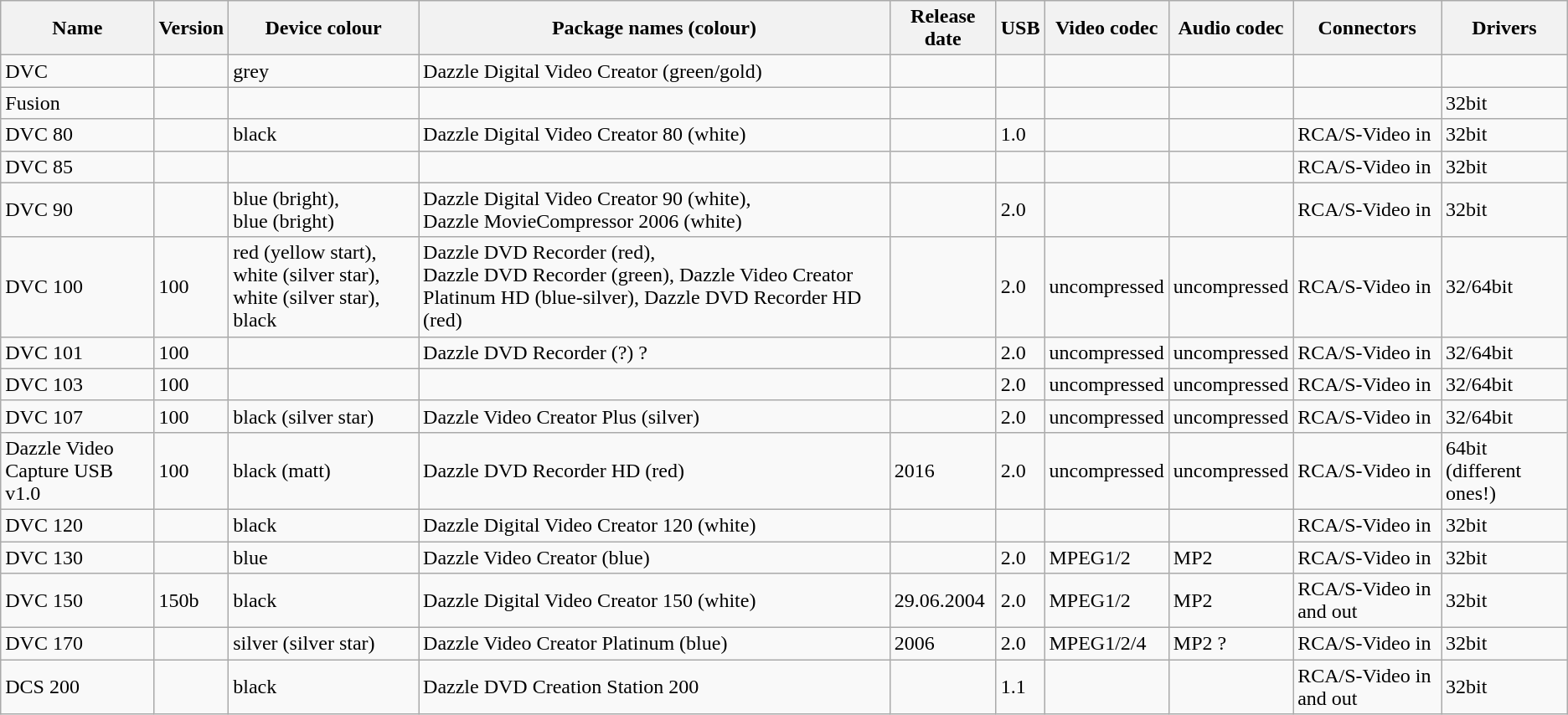<table class="wikitable">
<tr>
<th>Name</th>
<th>Version</th>
<th>Device colour</th>
<th>Package names (colour)</th>
<th>Release date</th>
<th>USB</th>
<th>Video codec</th>
<th>Audio codec</th>
<th>Connectors</th>
<th>Drivers</th>
</tr>
<tr>
<td>DVC</td>
<td></td>
<td>grey</td>
<td>Dazzle Digital Video Creator (green/gold)</td>
<td></td>
<td></td>
<td></td>
<td></td>
<td></td>
<td></td>
</tr>
<tr>
<td>Fusion</td>
<td></td>
<td></td>
<td></td>
<td></td>
<td></td>
<td></td>
<td></td>
<td></td>
<td>32bit</td>
</tr>
<tr>
<td>DVC 80</td>
<td></td>
<td>black</td>
<td>Dazzle Digital Video Creator 80 (white)</td>
<td></td>
<td>1.0</td>
<td></td>
<td></td>
<td>RCA/S-Video in</td>
<td>32bit</td>
</tr>
<tr>
<td>DVC 85</td>
<td></td>
<td></td>
<td></td>
<td></td>
<td></td>
<td></td>
<td></td>
<td>RCA/S-Video in</td>
<td>32bit</td>
</tr>
<tr>
<td>DVC 90</td>
<td></td>
<td>blue (bright),<br>blue (bright)</td>
<td>Dazzle Digital Video Creator 90  (white),<br>Dazzle MovieCompressor 2006 (white)</td>
<td></td>
<td>2.0</td>
<td></td>
<td></td>
<td>RCA/S-Video in</td>
<td>32bit</td>
</tr>
<tr>
<td>DVC 100</td>
<td>100</td>
<td>red (yellow start),<br>white (silver star),
white (silver star),
black</td>
<td>Dazzle DVD Recorder (red),<br>Dazzle DVD Recorder (green),
Dazzle Video Creator Platinum HD (blue-silver), 
Dazzle DVD Recorder HD (red)</td>
<td></td>
<td>2.0</td>
<td>uncompressed</td>
<td>uncompressed</td>
<td>RCA/S-Video in</td>
<td>32/64bit</td>
</tr>
<tr>
<td>DVC 101</td>
<td>100</td>
<td></td>
<td>Dazzle DVD Recorder (?) ?</td>
<td></td>
<td>2.0</td>
<td>uncompressed</td>
<td>uncompressed</td>
<td>RCA/S-Video in</td>
<td>32/64bit</td>
</tr>
<tr>
<td>DVC 103</td>
<td>100</td>
<td></td>
<td></td>
<td></td>
<td>2.0</td>
<td>uncompressed</td>
<td>uncompressed</td>
<td>RCA/S-Video in</td>
<td>32/64bit</td>
</tr>
<tr>
<td>DVC 107</td>
<td>100</td>
<td>black (silver star)</td>
<td>Dazzle Video Creator Plus  (silver)</td>
<td></td>
<td>2.0</td>
<td>uncompressed</td>
<td>uncompressed</td>
<td>RCA/S-Video in</td>
<td>32/64bit</td>
</tr>
<tr>
<td>Dazzle Video Capture USB v1.0</td>
<td>100</td>
<td>black (matt)</td>
<td>Dazzle DVD Recorder HD (red)</td>
<td>2016</td>
<td>2.0</td>
<td>uncompressed</td>
<td>uncompressed</td>
<td>RCA/S-Video in</td>
<td>64bit (different ones!)</td>
</tr>
<tr>
<td>DVC 120</td>
<td></td>
<td>black</td>
<td>Dazzle Digital Video Creator 120 (white)</td>
<td></td>
<td></td>
<td></td>
<td></td>
<td>RCA/S-Video in</td>
<td>32bit</td>
</tr>
<tr>
<td>DVC 130</td>
<td></td>
<td>blue</td>
<td>Dazzle Video Creator (blue)</td>
<td></td>
<td>2.0</td>
<td>MPEG1/2</td>
<td>MP2</td>
<td>RCA/S-Video in</td>
<td>32bit</td>
</tr>
<tr>
<td>DVC 150</td>
<td>150b</td>
<td>black</td>
<td>Dazzle Digital Video Creator 150 (white)</td>
<td>29.06.2004</td>
<td>2.0</td>
<td>MPEG1/2</td>
<td>MP2</td>
<td>RCA/S-Video in and out</td>
<td>32bit</td>
</tr>
<tr>
<td>DVC 170</td>
<td></td>
<td>silver (silver star)</td>
<td>Dazzle Video Creator Platinum  (blue)</td>
<td>2006</td>
<td>2.0</td>
<td>MPEG1/2/4</td>
<td>MP2 ?</td>
<td>RCA/S-Video in</td>
<td>32bit</td>
</tr>
<tr>
<td>DCS 200</td>
<td></td>
<td>black</td>
<td>Dazzle DVD Creation Station 200</td>
<td></td>
<td>1.1</td>
<td></td>
<td></td>
<td>RCA/S-Video in and out</td>
<td>32bit</td>
</tr>
</table>
